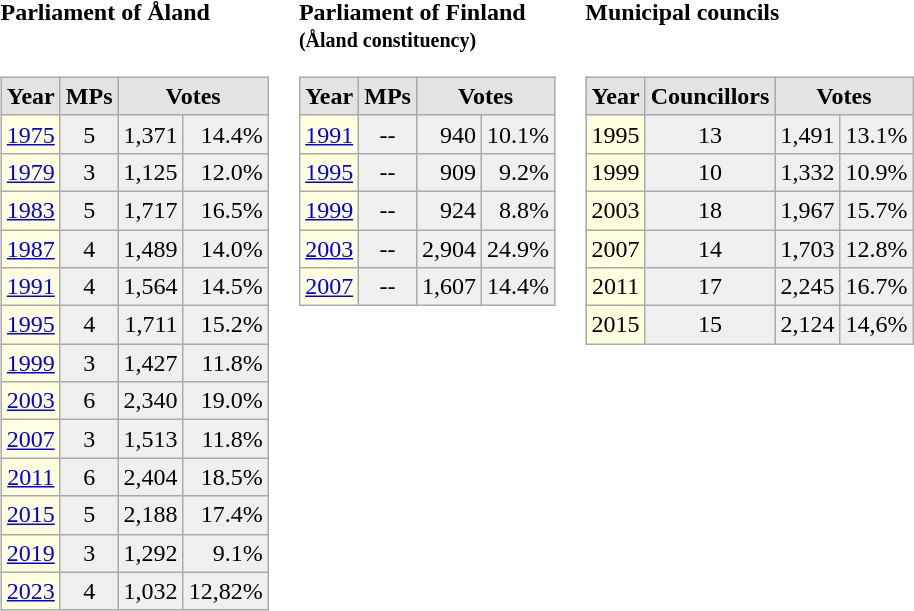<table>
<tr>
<td valign="top"><strong>Parliament of Åland</strong><br> <br><table class="wikitable">
<tr>
<th align="center" style="background:#e3e3e3;">Year</th>
<th align="center" style="background:#e3e3e3;">MPs</th>
<th align="center" style="background:#e3e3e3;" colspan=2>Votes</th>
</tr>
<tr style="background:#efefef;">
<td align="center" style="background:#FFFFE0;"><a href='#'>1975</a></td>
<td align="center">5</td>
<td align="right">1,371</td>
<td align="right">14.4%</td>
</tr>
<tr style="background:#efefef;">
<td align="center" style="background:#FFFFE0;"><a href='#'>1979</a></td>
<td align="center">3</td>
<td align="right">1,125</td>
<td align="right">12.0%</td>
</tr>
<tr style="background:#efefef;">
<td align="center" style="background:#FFFFE0;"><a href='#'>1983</a></td>
<td align="center">5</td>
<td align="right">1,717</td>
<td align="right">16.5%</td>
</tr>
<tr style="background:#efefef;">
<td align="center" style="background:#FFFFE0;"><a href='#'>1987</a></td>
<td align="center">4</td>
<td align="right">1,489</td>
<td align="right">14.0%</td>
</tr>
<tr style="background:#efefef;">
<td align="center" style="background:#FFFFE0;"><a href='#'>1991</a></td>
<td align="center">4</td>
<td align="right">1,564</td>
<td align="right">14.5%</td>
</tr>
<tr style="background:#efefef;">
<td align="center" style="background:#FFFFE0;"><a href='#'>1995</a></td>
<td align="center">4</td>
<td align="right">1,711</td>
<td align="right">15.2%</td>
</tr>
<tr style="background:#efefef;">
<td align="center" style="background:#FFFFE0;"><a href='#'>1999</a></td>
<td align="center">3</td>
<td align="right">1,427</td>
<td align="right">11.8%</td>
</tr>
<tr style="background:#efefef;">
<td align="center" style="background:#FFFFE0;"><a href='#'>2003</a></td>
<td align="center">6</td>
<td align="right">2,340</td>
<td align="right">19.0%</td>
</tr>
<tr style="background:#efefef;">
<td align="center" style="background:#FFFFE0;"><a href='#'>2007</a></td>
<td align="center">3</td>
<td align="right">1,513</td>
<td align="right">11.8%</td>
</tr>
<tr style="background:#efefef;">
<td align="center" style="background:#FFFFE0;"><a href='#'>2011</a></td>
<td align="center">6</td>
<td align="right">2,404</td>
<td align="right">18.5%</td>
</tr>
<tr style="background:#efefef;">
<td align="center" style="background:#FFFFE0;"><a href='#'>2015</a></td>
<td align="center">5</td>
<td align="right">2,188</td>
<td align="right">17.4%</td>
</tr>
<tr style="background:#efefef;">
<td align="center" style="background:#FFFFE0;"><a href='#'>2019</a></td>
<td align="center">3</td>
<td align="right">1,292</td>
<td align="right">9.1%</td>
</tr>
<tr style="background:#efefef;">
<td align="center" style="background:#FFFFE0;"><a href='#'>2023</a></td>
<td align="center">4</td>
<td align="right">1,032</td>
<td align="right">12,82%</td>
</tr>
</table>
</td>
<td valign="top"><strong>Parliament of Finland<br><small>(Åland constituency)</small></strong><br><table class="wikitable">
<tr>
<th align="center" style="background:#e3e3e3;">Year</th>
<th align="center" style="background:#e3e3e3;">MPs</th>
<th align="center" style="background:#e3e3e3;" colspan=2>Votes</th>
</tr>
<tr style="background:#efefef;">
<td align="center" style="background:#FFFFE0;"><a href='#'>1991</a></td>
<td align="center">--</td>
<td align="right">940</td>
<td align="right">10.1%</td>
</tr>
<tr style="background:#efefef;">
<td align="center" style="background:#FFFFE0;"><a href='#'>1995</a></td>
<td align="center">--</td>
<td align="right">909</td>
<td align="right">9.2%</td>
</tr>
<tr style="background:#efefef;">
<td align="center" style="background:#FFFFE0;"><a href='#'>1999</a></td>
<td align="center">--</td>
<td align="right">924</td>
<td align="right">8.8%</td>
</tr>
<tr style="background:#efefef;">
<td align="center" style="background:#FFFFE0;"><a href='#'>2003</a></td>
<td align="center">--</td>
<td align="right">2,904</td>
<td align="right">24.9%</td>
</tr>
<tr style="background:#efefef;">
<td align="center" style="background:#FFFFE0;"><a href='#'>2007</a></td>
<td align="center">--</td>
<td align="right">1,607</td>
<td align="right">14.4%</td>
</tr>
</table>
</td>
<td valign="top"><strong>Municipal councils</strong><br> <br><table class="wikitable">
<tr>
<th align="center" style="background:#e3e3e3;">Year</th>
<th align="center" style="background:#e3e3e3;">Councillors</th>
<th align="center" style="background:#e3e3e3;" colspan=2>Votes</th>
</tr>
<tr style="background:#efefef;">
<td align="center" style="background:#FFFFE0;">1995</td>
<td align="center">13</td>
<td align="right">1,491</td>
<td align="right">13.1%</td>
</tr>
<tr style="background:#efefef;">
<td align="center" style="background:#FFFFE0;">1999</td>
<td align="center">10</td>
<td align="right">1,332</td>
<td align="right">10.9%</td>
</tr>
<tr style="background:#efefef;">
<td align="center" style="background:#FFFFE0;">2003</td>
<td align="center">18</td>
<td align="right">1,967</td>
<td align="right">15.7%</td>
</tr>
<tr style="background:#efefef;">
<td align="center" style="background:#FFFFE0;">2007</td>
<td align="center">14</td>
<td align="right">1,703</td>
<td align="right">12.8%</td>
</tr>
<tr style="background:#efefef;">
<td align="center" style="background:#FFFFE0;">2011</td>
<td align="center">17</td>
<td align="right">2,245</td>
<td align="right">16.7%</td>
</tr>
<tr style="background:#efefef;">
<td align="center" style="background:#FFFFE0;">2015</td>
<td align="center">15</td>
<td align="right">2,124</td>
<td align="right">14,6%</td>
</tr>
</table>
</td>
</tr>
</table>
